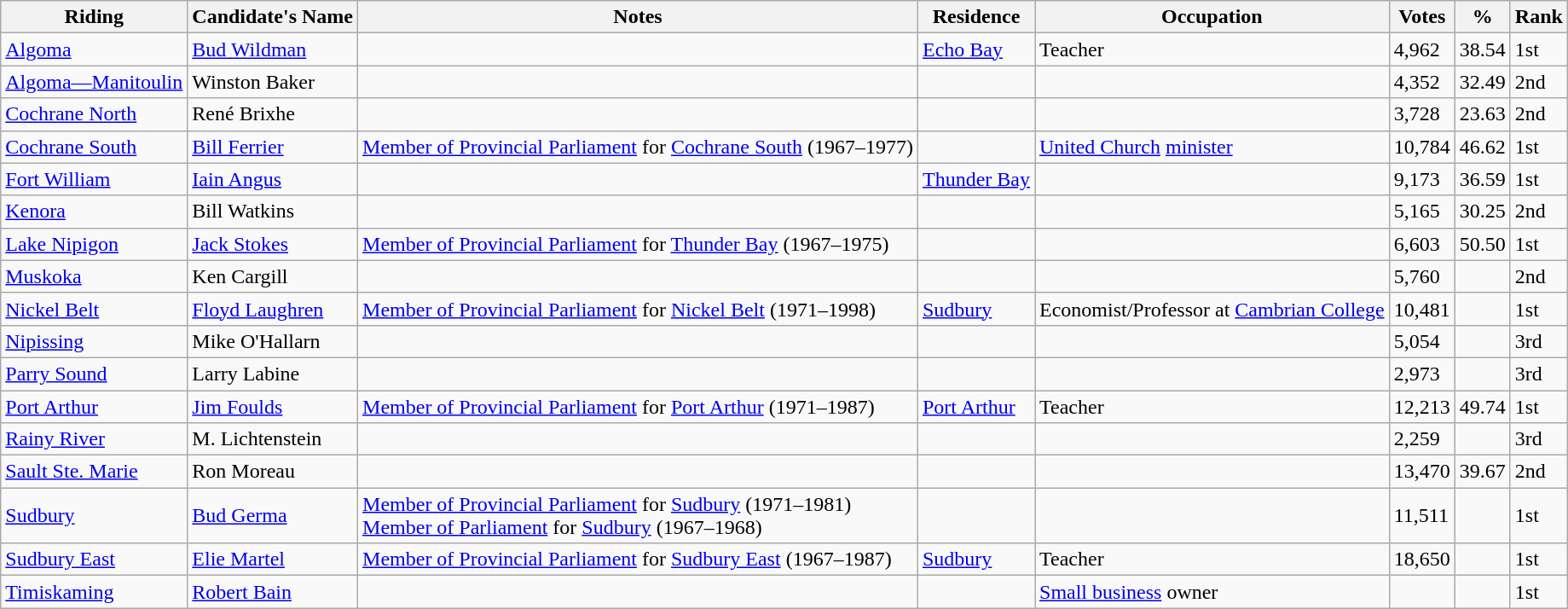<table class="wikitable sortable">
<tr>
<th>Riding<br></th>
<th>Candidate's Name</th>
<th>Notes</th>
<th>Residence</th>
<th>Occupation</th>
<th>Votes</th>
<th>%</th>
<th>Rank</th>
</tr>
<tr>
<td><a href='#'>Algoma</a></td>
<td><a href='#'>Bud Wildman</a></td>
<td></td>
<td><a href='#'>Echo Bay</a></td>
<td>Teacher</td>
<td>4,962</td>
<td>38.54</td>
<td>1st</td>
</tr>
<tr>
<td><a href='#'>Algoma—Manitoulin</a></td>
<td>Winston Baker</td>
<td></td>
<td></td>
<td></td>
<td>4,352</td>
<td>32.49</td>
<td>2nd</td>
</tr>
<tr>
<td><a href='#'>Cochrane North</a></td>
<td>René Brixhe</td>
<td></td>
<td></td>
<td></td>
<td>3,728</td>
<td>23.63</td>
<td>2nd</td>
</tr>
<tr>
<td><a href='#'>Cochrane South</a></td>
<td><a href='#'>Bill Ferrier</a></td>
<td><a href='#'>Member of Provincial Parliament</a> for <a href='#'>Cochrane South</a> (1967–1977)</td>
<td></td>
<td><a href='#'>United Church</a> <a href='#'>minister</a></td>
<td>10,784</td>
<td>46.62</td>
<td>1st</td>
</tr>
<tr>
<td><a href='#'>Fort William</a></td>
<td><a href='#'>Iain Angus</a></td>
<td></td>
<td><a href='#'>Thunder Bay</a></td>
<td></td>
<td>9,173</td>
<td>36.59</td>
<td>1st</td>
</tr>
<tr>
<td><a href='#'>Kenora</a></td>
<td>Bill Watkins</td>
<td></td>
<td></td>
<td></td>
<td>5,165</td>
<td>30.25</td>
<td>2nd</td>
</tr>
<tr>
<td><a href='#'>Lake Nipigon</a></td>
<td><a href='#'>Jack Stokes</a></td>
<td><a href='#'>Member of Provincial Parliament</a> for <a href='#'>Thunder Bay</a> (1967–1975)</td>
<td></td>
<td></td>
<td>6,603</td>
<td>50.50</td>
<td>1st</td>
</tr>
<tr>
<td><a href='#'>Muskoka</a></td>
<td>Ken Cargill</td>
<td></td>
<td></td>
<td></td>
<td>5,760</td>
<td></td>
<td>2nd</td>
</tr>
<tr>
<td><a href='#'>Nickel Belt</a></td>
<td><a href='#'>Floyd Laughren</a></td>
<td><a href='#'>Member of Provincial Parliament</a> for <a href='#'>Nickel Belt</a> (1971–1998)</td>
<td><a href='#'>Sudbury</a></td>
<td>Economist/Professor at <a href='#'>Cambrian College</a></td>
<td>10,481</td>
<td></td>
<td>1st</td>
</tr>
<tr>
<td><a href='#'>Nipissing</a></td>
<td>Mike O'Hallarn</td>
<td></td>
<td></td>
<td></td>
<td>5,054</td>
<td></td>
<td>3rd</td>
</tr>
<tr>
<td><a href='#'>Parry Sound</a></td>
<td>Larry Labine</td>
<td></td>
<td></td>
<td></td>
<td>2,973</td>
<td></td>
<td>3rd</td>
</tr>
<tr>
<td><a href='#'>Port Arthur</a></td>
<td><a href='#'>Jim Foulds</a></td>
<td><a href='#'>Member of Provincial Parliament</a> for <a href='#'>Port Arthur</a> (1971–1987)</td>
<td><a href='#'>Port Arthur</a></td>
<td>Teacher</td>
<td>12,213</td>
<td>49.74</td>
<td>1st</td>
</tr>
<tr>
<td><a href='#'>Rainy River</a></td>
<td>M. Lichtenstein</td>
<td></td>
<td></td>
<td></td>
<td>2,259</td>
<td></td>
<td>3rd</td>
</tr>
<tr>
<td><a href='#'>Sault Ste. Marie</a></td>
<td>Ron Moreau</td>
<td></td>
<td></td>
<td></td>
<td>13,470</td>
<td>39.67</td>
<td>2nd</td>
</tr>
<tr>
<td><a href='#'>Sudbury</a></td>
<td><a href='#'>Bud Germa</a></td>
<td><a href='#'>Member of Provincial Parliament</a> for <a href='#'>Sudbury</a> (1971–1981) <br> <a href='#'>Member of Parliament</a> for <a href='#'>Sudbury</a> (1967–1968)</td>
<td></td>
<td></td>
<td>11,511</td>
<td></td>
<td>1st</td>
</tr>
<tr>
<td><a href='#'>Sudbury East</a></td>
<td><a href='#'>Elie Martel</a></td>
<td><a href='#'>Member of Provincial Parliament</a> for <a href='#'>Sudbury East</a> (1967–1987)</td>
<td><a href='#'>Sudbury</a></td>
<td>Teacher</td>
<td>18,650</td>
<td></td>
<td>1st</td>
</tr>
<tr>
<td><a href='#'>Timiskaming</a></td>
<td><a href='#'>Robert Bain</a></td>
<td></td>
<td></td>
<td><a href='#'>Small business</a> owner</td>
<td></td>
<td></td>
<td>1st</td>
</tr>
</table>
